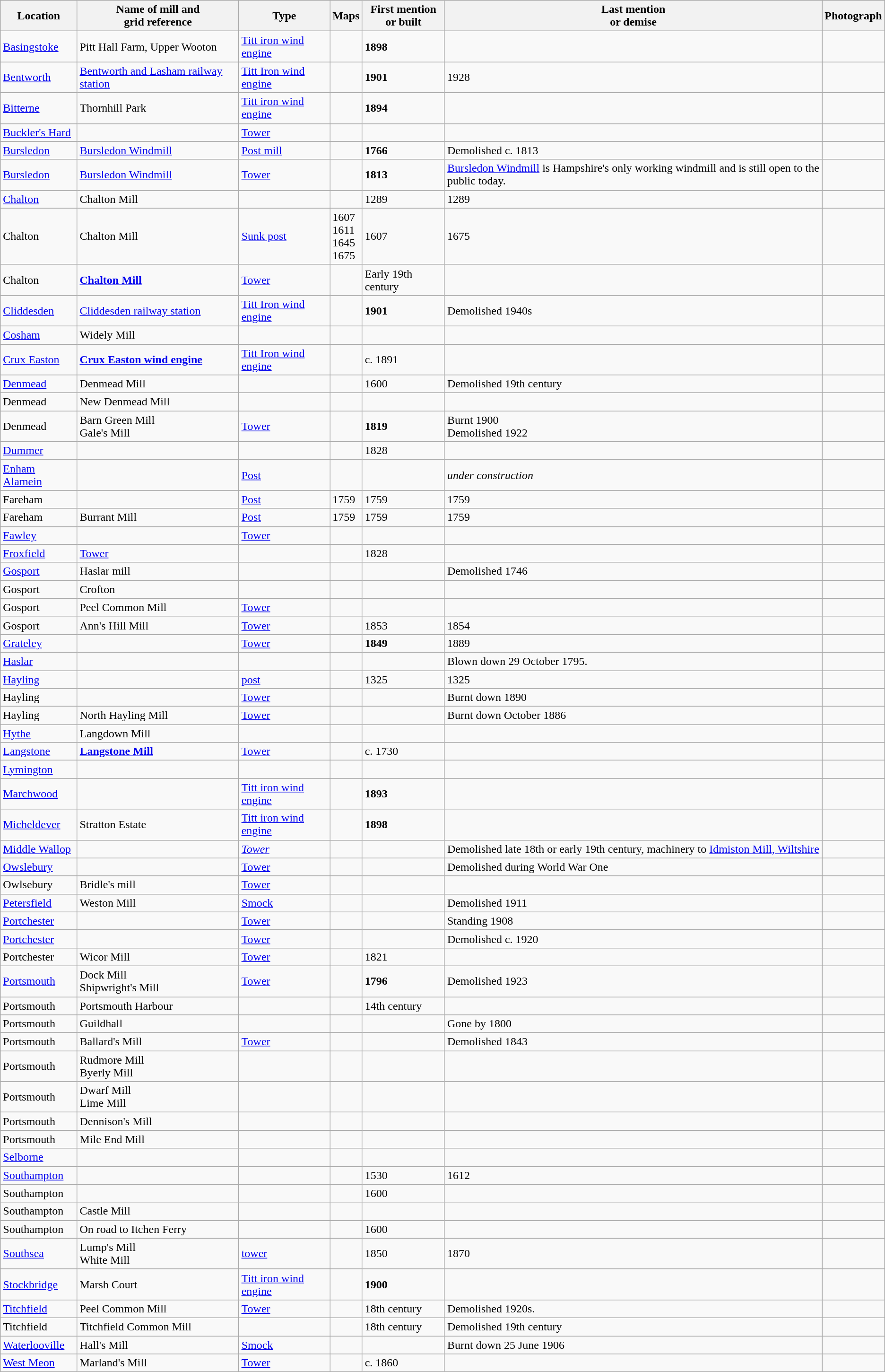<table class="wikitable">
<tr>
<th>Location</th>
<th>Name of mill and<br>grid reference</th>
<th>Type</th>
<th>Maps</th>
<th>First mention<br>or built</th>
<th>Last mention<br> or demise</th>
<th>Photograph</th>
</tr>
<tr>
<td><a href='#'>Basingstoke</a></td>
<td>Pitt Hall Farm, Upper Wooton</td>
<td><a href='#'>Titt iron wind engine</a></td>
<td></td>
<td><strong>1898</strong></td>
<td></td>
<td></td>
</tr>
<tr>
<td><a href='#'>Bentworth</a></td>
<td><a href='#'>Bentworth and Lasham railway station</a></td>
<td><a href='#'>Titt Iron wind engine</a></td>
<td></td>
<td><strong>1901</strong></td>
<td>1928</td>
<td></td>
</tr>
<tr>
<td><a href='#'>Bitterne</a></td>
<td>Thornhill Park</td>
<td><a href='#'>Titt iron wind engine</a></td>
<td></td>
<td><strong>1894</strong></td>
<td></td>
<td></td>
</tr>
<tr>
<td><a href='#'>Buckler's Hard</a></td>
<td></td>
<td><a href='#'>Tower</a></td>
<td></td>
<td></td>
<td></td>
<td></td>
</tr>
<tr>
<td><a href='#'>Bursledon</a></td>
<td><a href='#'>Bursledon Windmill</a><br></td>
<td><a href='#'>Post mill</a></td>
<td></td>
<td><strong>1766</strong></td>
<td>Demolished c. 1813</td>
<td></td>
</tr>
<tr>
<td><a href='#'>Bursledon</a></td>
<td><a href='#'>Bursledon Windmill</a><br></td>
<td><a href='#'>Tower</a></td>
<td></td>
<td><strong>1813</strong></td>
<td><a href='#'>Bursledon Windmill</a> is Hampshire's only working windmill and is still open to the public today.</td>
<td></td>
</tr>
<tr>
<td><a href='#'>Chalton</a></td>
<td>Chalton Mill<br></td>
<td></td>
<td></td>
<td>1289</td>
<td>1289</td>
<td></td>
</tr>
<tr>
<td>Chalton</td>
<td>Chalton Mill<br></td>
<td><a href='#'>Sunk post</a></td>
<td>1607<br>1611<br>1645<br>1675</td>
<td>1607</td>
<td>1675</td>
<td></td>
</tr>
<tr>
<td>Chalton</td>
<td><strong><a href='#'>Chalton Mill</a></strong><br></td>
<td><a href='#'>Tower</a></td>
<td></td>
<td>Early 19th century</td>
<td></td>
<td></td>
</tr>
<tr>
<td><a href='#'>Cliddesden</a></td>
<td><a href='#'>Cliddesden railway station</a></td>
<td><a href='#'>Titt Iron wind engine</a></td>
<td></td>
<td><strong>1901</strong></td>
<td>Demolished 1940s</td>
<td></td>
</tr>
<tr>
<td><a href='#'>Cosham</a></td>
<td>Widely Mill</td>
<td></td>
<td></td>
<td></td>
<td></td>
<td></td>
</tr>
<tr>
<td><a href='#'>Crux Easton</a></td>
<td><strong><a href='#'>Crux Easton wind engine</a></strong><br> </td>
<td><a href='#'>Titt Iron wind engine</a></td>
<td></td>
<td>c. 1891</td>
<td></td>
<td></td>
</tr>
<tr>
<td><a href='#'>Denmead</a></td>
<td>Denmead Mill</td>
<td></td>
<td></td>
<td>1600</td>
<td>Demolished 19th century</td>
<td></td>
</tr>
<tr>
<td>Denmead</td>
<td>New Denmead Mill</td>
<td></td>
<td></td>
<td></td>
<td></td>
<td></td>
</tr>
<tr>
<td>Denmead</td>
<td>Barn Green Mill<br>Gale's Mill<br></td>
<td><a href='#'>Tower</a></td>
<td></td>
<td><strong>1819</strong></td>
<td>Burnt 1900<br>Demolished 1922</td>
<td></td>
</tr>
<tr>
<td><a href='#'>Dummer</a></td>
<td></td>
<td></td>
<td></td>
<td>1828</td>
<td></td>
<td></td>
</tr>
<tr>
<td><a href='#'>Enham Alamein</a></td>
<td></td>
<td><a href='#'>Post</a></td>
<td></td>
<td></td>
<td><em>under construction</em><br></td>
<td></td>
</tr>
<tr>
<td>Fareham</td>
<td></td>
<td><a href='#'>Post</a></td>
<td>1759</td>
<td>1759</td>
<td>1759</td>
<td></td>
</tr>
<tr>
<td>Fareham</td>
<td>Burrant Mill</td>
<td><a href='#'>Post</a></td>
<td>1759</td>
<td>1759</td>
<td>1759</td>
<td></td>
</tr>
<tr>
<td><a href='#'>Fawley</a></td>
<td></td>
<td><a href='#'>Tower</a></td>
<td></td>
<td></td>
<td></td>
<td></td>
</tr>
<tr>
<td><a href='#'>Froxfield</a></td>
<td><a href='#'>Tower</a></td>
<td></td>
<td></td>
<td>1828</td>
<td></td>
<td></td>
</tr>
<tr>
<td><a href='#'>Gosport</a></td>
<td>Haslar mill</td>
<td></td>
<td></td>
<td></td>
<td>Demolished 1746</td>
<td></td>
</tr>
<tr>
<td>Gosport</td>
<td>Crofton</td>
<td></td>
<td></td>
<td></td>
<td></td>
<td></td>
</tr>
<tr>
<td>Gosport</td>
<td>Peel Common Mill</td>
<td><a href='#'>Tower</a></td>
<td></td>
<td></td>
<td></td>
<td></td>
</tr>
<tr>
<td>Gosport</td>
<td>Ann's Hill Mill</td>
<td><a href='#'>Tower</a></td>
<td></td>
<td>1853</td>
<td>1854</td>
<td></td>
</tr>
<tr>
<td><a href='#'>Grateley</a></td>
<td></td>
<td><a href='#'>Tower</a></td>
<td></td>
<td><strong>1849</strong></td>
<td>1889</td>
<td></td>
</tr>
<tr>
<td><a href='#'>Haslar</a></td>
<td></td>
<td></td>
<td></td>
<td></td>
<td>Blown down 29 October 1795.</td>
<td></td>
</tr>
<tr>
<td><a href='#'>Hayling</a></td>
<td></td>
<td><a href='#'>post</a></td>
<td></td>
<td>1325</td>
<td>1325</td>
<td></td>
</tr>
<tr>
<td>Hayling</td>
<td></td>
<td><a href='#'>Tower</a></td>
<td></td>
<td></td>
<td>Burnt down 1890</td>
<td></td>
</tr>
<tr>
<td>Hayling</td>
<td>North Hayling Mill<br></td>
<td><a href='#'>Tower</a></td>
<td></td>
<td></td>
<td>Burnt down October 1886</td>
<td></td>
</tr>
<tr>
<td><a href='#'>Hythe</a></td>
<td>Langdown Mill</td>
<td></td>
<td></td>
<td></td>
<td></td>
<td></td>
</tr>
<tr>
<td><a href='#'>Langstone</a></td>
<td><strong><a href='#'>Langstone Mill</a></strong><br></td>
<td><a href='#'>Tower</a></td>
<td></td>
<td>c. 1730</td>
<td></td>
<td></td>
</tr>
<tr>
<td><a href='#'>Lymington</a></td>
<td></td>
<td></td>
<td></td>
<td></td>
<td></td>
<td></td>
</tr>
<tr>
<td><a href='#'>Marchwood</a></td>
<td></td>
<td><a href='#'>Titt iron wind engine</a></td>
<td></td>
<td><strong>1893</strong></td>
<td></td>
<td></td>
</tr>
<tr>
<td><a href='#'>Micheldever</a></td>
<td>Stratton Estate</td>
<td><a href='#'>Titt iron wind engine</a></td>
<td></td>
<td><strong>1898</strong></td>
<td></td>
<td></td>
</tr>
<tr>
<td><a href='#'>Middle Wallop</a></td>
<td></td>
<td><em><a href='#'>Tower</a></em></td>
<td></td>
<td></td>
<td>Demolished late 18th or early 19th century, machinery to <a href='#'>Idmiston Mill, Wiltshire</a></td>
<td></td>
</tr>
<tr>
<td><a href='#'>Owslebury</a></td>
<td></td>
<td><a href='#'>Tower</a></td>
<td></td>
<td></td>
<td>Demolished during World War One</td>
<td></td>
</tr>
<tr>
<td>Owlsebury</td>
<td>Bridle's mill</td>
<td><a href='#'>Tower</a></td>
<td></td>
<td></td>
<td></td>
<td></td>
</tr>
<tr>
<td><a href='#'>Petersfield</a></td>
<td>Weston Mill</td>
<td><a href='#'>Smock</a></td>
<td></td>
<td></td>
<td>Demolished 1911</td>
<td></td>
</tr>
<tr>
<td><a href='#'>Portchester</a></td>
<td></td>
<td><a href='#'>Tower</a></td>
<td></td>
<td></td>
<td>Standing 1908</td>
<td></td>
</tr>
<tr>
<td><a href='#'>Portchester</a></td>
<td></td>
<td><a href='#'>Tower</a></td>
<td></td>
<td></td>
<td>Demolished c. 1920</td>
<td></td>
</tr>
<tr>
<td>Portchester</td>
<td>Wicor Mill</td>
<td><a href='#'>Tower</a></td>
<td></td>
<td>1821</td>
<td></td>
<td></td>
</tr>
<tr>
<td><a href='#'>Portsmouth</a></td>
<td>Dock Mill<br>Shipwright's Mill</td>
<td><a href='#'>Tower</a></td>
<td></td>
<td><strong>1796</strong></td>
<td>Demolished 1923</td>
<td></td>
</tr>
<tr>
<td>Portsmouth</td>
<td>Portsmouth Harbour</td>
<td></td>
<td></td>
<td>14th century</td>
<td></td>
<td></td>
</tr>
<tr>
<td>Portsmouth</td>
<td>Guildhall</td>
<td></td>
<td></td>
<td></td>
<td>Gone by 1800</td>
<td></td>
</tr>
<tr>
<td>Portsmouth</td>
<td>Ballard's Mill</td>
<td><a href='#'>Tower</a></td>
<td></td>
<td></td>
<td>Demolished 1843</td>
<td></td>
</tr>
<tr>
<td>Portsmouth</td>
<td>Rudmore Mill<br>Byerly Mill</td>
<td></td>
<td></td>
<td></td>
<td></td>
<td></td>
</tr>
<tr>
<td>Portsmouth</td>
<td>Dwarf Mill<br>Lime Mill</td>
<td></td>
<td></td>
<td></td>
<td></td>
<td></td>
</tr>
<tr>
<td>Portsmouth</td>
<td>Dennison's Mill</td>
<td></td>
<td></td>
<td></td>
<td></td>
<td></td>
</tr>
<tr>
<td>Portsmouth</td>
<td>Mile End Mill</td>
<td></td>
<td></td>
<td></td>
<td></td>
<td></td>
</tr>
<tr>
<td><a href='#'>Selborne</a></td>
<td></td>
<td></td>
<td></td>
<td></td>
<td></td>
<td></td>
</tr>
<tr>
<td><a href='#'>Southampton</a></td>
<td></td>
<td></td>
<td></td>
<td>1530</td>
<td>1612</td>
<td></td>
</tr>
<tr>
<td>Southampton</td>
<td></td>
<td></td>
<td></td>
<td>1600</td>
<td></td>
<td></td>
</tr>
<tr>
<td>Southampton</td>
<td>Castle Mill</td>
<td></td>
<td></td>
<td></td>
<td></td>
<td></td>
</tr>
<tr>
<td>Southampton</td>
<td>On road to Itchen Ferry</td>
<td></td>
<td></td>
<td>1600</td>
<td></td>
<td></td>
</tr>
<tr>
<td><a href='#'>Southsea</a></td>
<td>Lump's Mill<br>White Mill</td>
<td><a href='#'>tower</a></td>
<td></td>
<td>1850</td>
<td>1870</td>
<td></td>
</tr>
<tr>
<td><a href='#'>Stockbridge</a></td>
<td>Marsh Court</td>
<td><a href='#'>Titt iron wind engine</a></td>
<td></td>
<td><strong>1900</strong></td>
<td></td>
<td></td>
</tr>
<tr>
<td><a href='#'>Titchfield</a></td>
<td>Peel Common Mill</td>
<td><a href='#'>Tower</a></td>
<td></td>
<td>18th century</td>
<td>Demolished 1920s.</td>
<td></td>
</tr>
<tr>
<td>Titchfield</td>
<td>Titchfield Common Mill</td>
<td></td>
<td></td>
<td>18th century</td>
<td>Demolished 19th century</td>
<td></td>
</tr>
<tr>
<td><a href='#'>Waterlooville</a></td>
<td>Hall's Mill</td>
<td><a href='#'>Smock</a></td>
<td></td>
<td></td>
<td>Burnt down 25 June 1906</td>
<td></td>
</tr>
<tr>
<td><a href='#'>West Meon</a></td>
<td>Marland's Mill<br> </td>
<td><a href='#'>Tower</a></td>
<td></td>
<td>c. 1860</td>
<td></td>
<td></td>
</tr>
</table>
